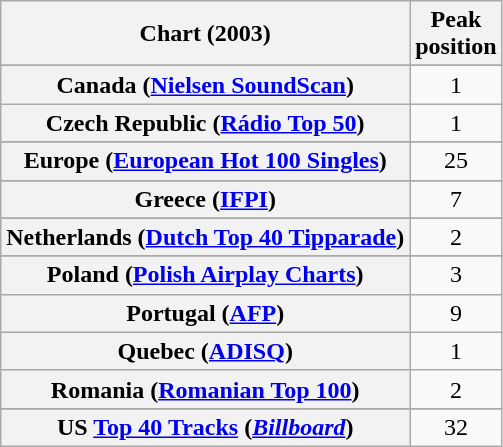<table class="wikitable sortable plainrowheaders" style="text-align:center">
<tr>
<th scope="col">Chart (2003)</th>
<th scope="col">Peak<br>position</th>
</tr>
<tr>
</tr>
<tr>
</tr>
<tr>
</tr>
<tr>
</tr>
<tr>
<th scope="row">Canada (<a href='#'>Nielsen SoundScan</a>)</th>
<td>1</td>
</tr>
<tr>
<th scope="row">Czech Republic (<a href='#'>Rádio Top 50</a>)</th>
<td>1</td>
</tr>
<tr>
</tr>
<tr>
<th scope="row">Europe (<a href='#'>European Hot 100 Singles</a>)</th>
<td>25</td>
</tr>
<tr>
</tr>
<tr>
</tr>
<tr>
</tr>
<tr>
<th scope="row">Greece (<a href='#'>IFPI</a>)</th>
<td>7</td>
</tr>
<tr>
</tr>
<tr>
</tr>
<tr>
</tr>
<tr>
<th scope="row">Netherlands (<a href='#'>Dutch Top 40 Tipparade</a>)</th>
<td>2</td>
</tr>
<tr>
</tr>
<tr>
</tr>
<tr>
</tr>
<tr>
<th scope="row">Poland (<a href='#'>Polish Airplay Charts</a>)</th>
<td>3</td>
</tr>
<tr>
<th scope="row">Portugal (<a href='#'>AFP</a>)</th>
<td>9</td>
</tr>
<tr>
<th scope="row">Quebec (<a href='#'>ADISQ</a>)</th>
<td>1</td>
</tr>
<tr>
<th scope="row">Romania (<a href='#'>Romanian Top 100</a>)</th>
<td>2</td>
</tr>
<tr>
</tr>
<tr>
</tr>
<tr>
</tr>
<tr>
</tr>
<tr>
</tr>
<tr>
</tr>
<tr>
</tr>
<tr>
</tr>
<tr>
</tr>
<tr>
</tr>
<tr>
<th scope="row">US <a href='#'>Top 40 Tracks</a> (<em><a href='#'>Billboard</a></em>)</th>
<td>32</td>
</tr>
</table>
